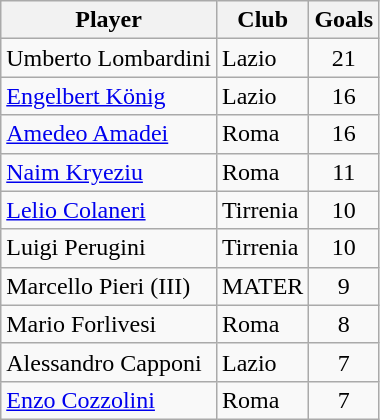<table class="wikitable" style="text-align:center">
<tr>
<th>Player</th>
<th>Club</th>
<th>Goals</th>
</tr>
<tr>
<td align="left"> Umberto Lombardini</td>
<td align="left">Lazio</td>
<td>21</td>
</tr>
<tr>
<td align="left"> <a href='#'>Engelbert König</a></td>
<td align="left">Lazio</td>
<td>16</td>
</tr>
<tr>
<td align="left"> <a href='#'>Amedeo Amadei</a></td>
<td align="left">Roma</td>
<td>16</td>
</tr>
<tr>
<td align="left"> <a href='#'>Naim Kryeziu</a></td>
<td align="left">Roma</td>
<td>11</td>
</tr>
<tr>
<td align="left"> <a href='#'>Lelio Colaneri</a></td>
<td align="left">Tirrenia</td>
<td>10</td>
</tr>
<tr>
<td align="left"> Luigi Perugini</td>
<td align="left">Tirrenia</td>
<td>10</td>
</tr>
<tr>
<td align="left"> Marcello Pieri (III)</td>
<td align="left">MATER</td>
<td>9</td>
</tr>
<tr>
<td align="left"> Mario Forlivesi</td>
<td align="left">Roma</td>
<td>8</td>
</tr>
<tr>
<td align="left"> Alessandro Capponi</td>
<td align="left">Lazio</td>
<td>7</td>
</tr>
<tr>
<td align="left"> <a href='#'>Enzo Cozzolini</a></td>
<td align="left">Roma</td>
<td>7</td>
</tr>
</table>
